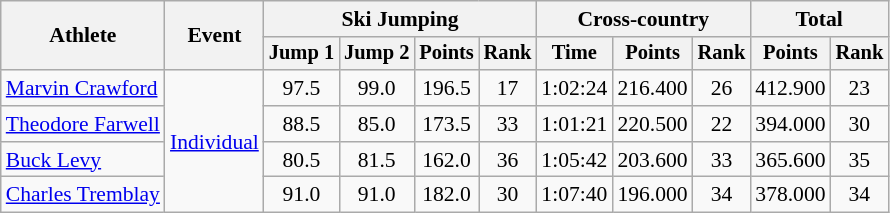<table class=wikitable style=font-size:90%;text-align:center>
<tr>
<th rowspan=2>Athlete</th>
<th rowspan=2>Event</th>
<th colspan=4>Ski Jumping</th>
<th colspan=3>Cross-country</th>
<th colspan=2>Total</th>
</tr>
<tr style=font-size:95%>
<th>Jump 1</th>
<th>Jump 2</th>
<th>Points</th>
<th>Rank</th>
<th>Time</th>
<th>Points</th>
<th>Rank</th>
<th>Points</th>
<th>Rank</th>
</tr>
<tr>
<td align=left><a href='#'>Marvin Crawford</a></td>
<td align=left rowspan=4><a href='#'>Individual</a></td>
<td>97.5</td>
<td>99.0</td>
<td>196.5</td>
<td>17</td>
<td>1:02:24</td>
<td>216.400</td>
<td>26</td>
<td>412.900</td>
<td>23</td>
</tr>
<tr>
<td align=left><a href='#'>Theodore Farwell</a></td>
<td>88.5</td>
<td>85.0</td>
<td>173.5</td>
<td>33</td>
<td>1:01:21</td>
<td>220.500</td>
<td>22</td>
<td>394.000</td>
<td>30</td>
</tr>
<tr>
<td align=left><a href='#'>Buck Levy</a></td>
<td>80.5</td>
<td>81.5</td>
<td>162.0</td>
<td>36</td>
<td>1:05:42</td>
<td>203.600</td>
<td>33</td>
<td>365.600</td>
<td>35</td>
</tr>
<tr>
<td align=left><a href='#'>Charles Tremblay</a></td>
<td>91.0</td>
<td>91.0</td>
<td>182.0</td>
<td>30</td>
<td>1:07:40</td>
<td>196.000</td>
<td>34</td>
<td>378.000</td>
<td>34</td>
</tr>
</table>
